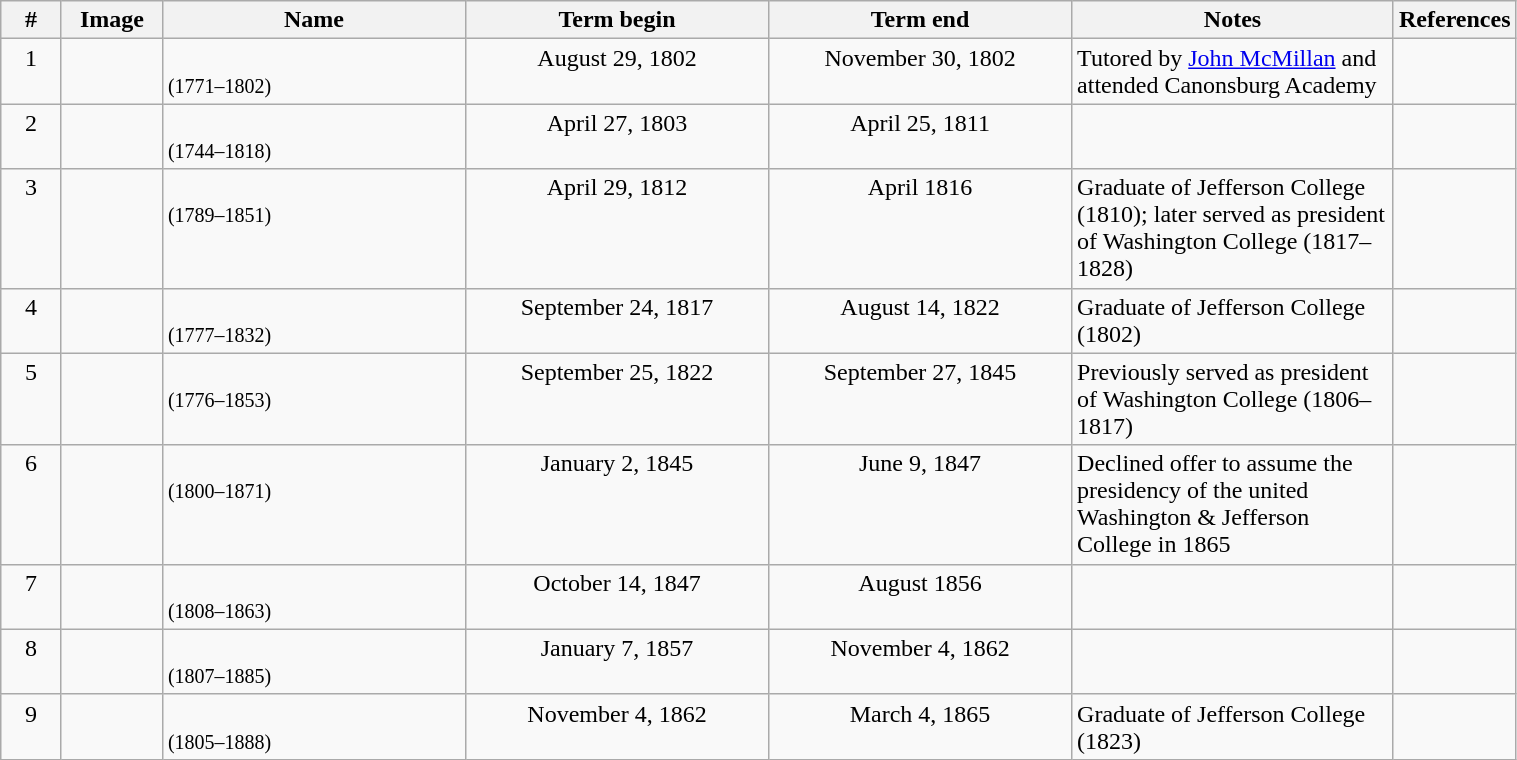<table class="wikitable sortable" width=80%>
<tr valign="top">
<th scope="col" width="4%">#</th>
<th scope="col" width="60px">Image</th>
<th scope="col" width="20%">Name</th>
<th scope="col" width="20%">Term begin</th>
<th scope="col" width="20%">Term end</th>
<th scope="col" width="*%" class="unsortable">Notes</th>
<th scope="col" width="5%" class="unsortable">References</th>
</tr>
<tr valign="top">
<td scope="row" align="center">1</td>
<td></td>
<td><br><small>(1771–1802)</small></td>
<td align="center">August 29, 1802</td>
<td align="center">November 30, 1802</td>
<td>Tutored by <a href='#'>John McMillan</a> and attended Canonsburg Academy</td>
<td align="center"></td>
</tr>
<tr valign="top">
<td scope="row" align="center">2</td>
<td></td>
<td><br><small>(1744–1818)</small></td>
<td align="center">April 27, 1803</td>
<td align="center">April 25, 1811</td>
<td></td>
<td align="center"></td>
</tr>
<tr valign="top">
<td scope="row" align="center">3</td>
<td align="center"></td>
<td><br><small>(1789–1851)</small></td>
<td align="center">April 29, 1812</td>
<td align="center" data-sort-value="April 1, 1816">April 1816</td>
<td>Graduate of Jefferson College (1810); later served as president of Washington College (1817–1828)</td>
<td align="center"></td>
</tr>
<tr valign="top">
<td scope="row" align="center">4</td>
<td></td>
<td><br><small>(1777–1832)</small></td>
<td align="center">September 24, 1817</td>
<td align="center">August 14, 1822</td>
<td>Graduate of Jefferson College (1802)</td>
<td align="center"></td>
</tr>
<tr valign="top">
<td scope="row" align="center">5</td>
<td align="center"></td>
<td><br><small>(1776–1853)</small></td>
<td align="center">September 25, 1822</td>
<td align="center">September 27, 1845</td>
<td>Previously served as president of Washington College (1806–1817)</td>
<td align="center"></td>
</tr>
<tr valign="top">
<td scope="row" align="center">6</td>
<td align="center"></td>
<td><br><small>(1800–1871)</small></td>
<td align="center">January 2, 1845</td>
<td align="center">June 9, 1847</td>
<td>Declined offer to assume the presidency of the united Washington & Jefferson College in 1865</td>
<td align="center"></td>
</tr>
<tr valign="top">
<td scope="row" align="center">7</td>
<td align="center"></td>
<td><br><small>(1808–1863)</small></td>
<td align="center">October 14, 1847</td>
<td align="center" data-sort-value="August 1, 1856">August 1856</td>
<td></td>
<td align="center"></td>
</tr>
<tr valign="top">
<td scope="row" align="center">8</td>
<td align="center"></td>
<td><br><small>(1807–1885)</small></td>
<td align="center">January 7, 1857</td>
<td align="center">November 4, 1862</td>
<td></td>
<td align="center"></td>
</tr>
<tr valign="top">
<td scope="row" align="center">9</td>
<td align="center"></td>
<td><br><small>(1805–1888)</small></td>
<td align="center">November 4, 1862</td>
<td align="center">March 4, 1865</td>
<td>Graduate of Jefferson College (1823)</td>
<td align="center"></td>
</tr>
</table>
